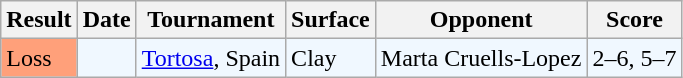<table class="sortable wikitable">
<tr>
<th>Result</th>
<th>Date</th>
<th>Tournament</th>
<th>Surface</th>
<th>Opponent</th>
<th>Score</th>
</tr>
<tr bgcolor="#f0f8ff">
<td style="background:#ffa07a;">Loss</td>
<td></td>
<td><a href='#'>Tortosa</a>, Spain</td>
<td>Clay</td>
<td> Marta Cruells-Lopez</td>
<td>2–6, 5–7</td>
</tr>
</table>
